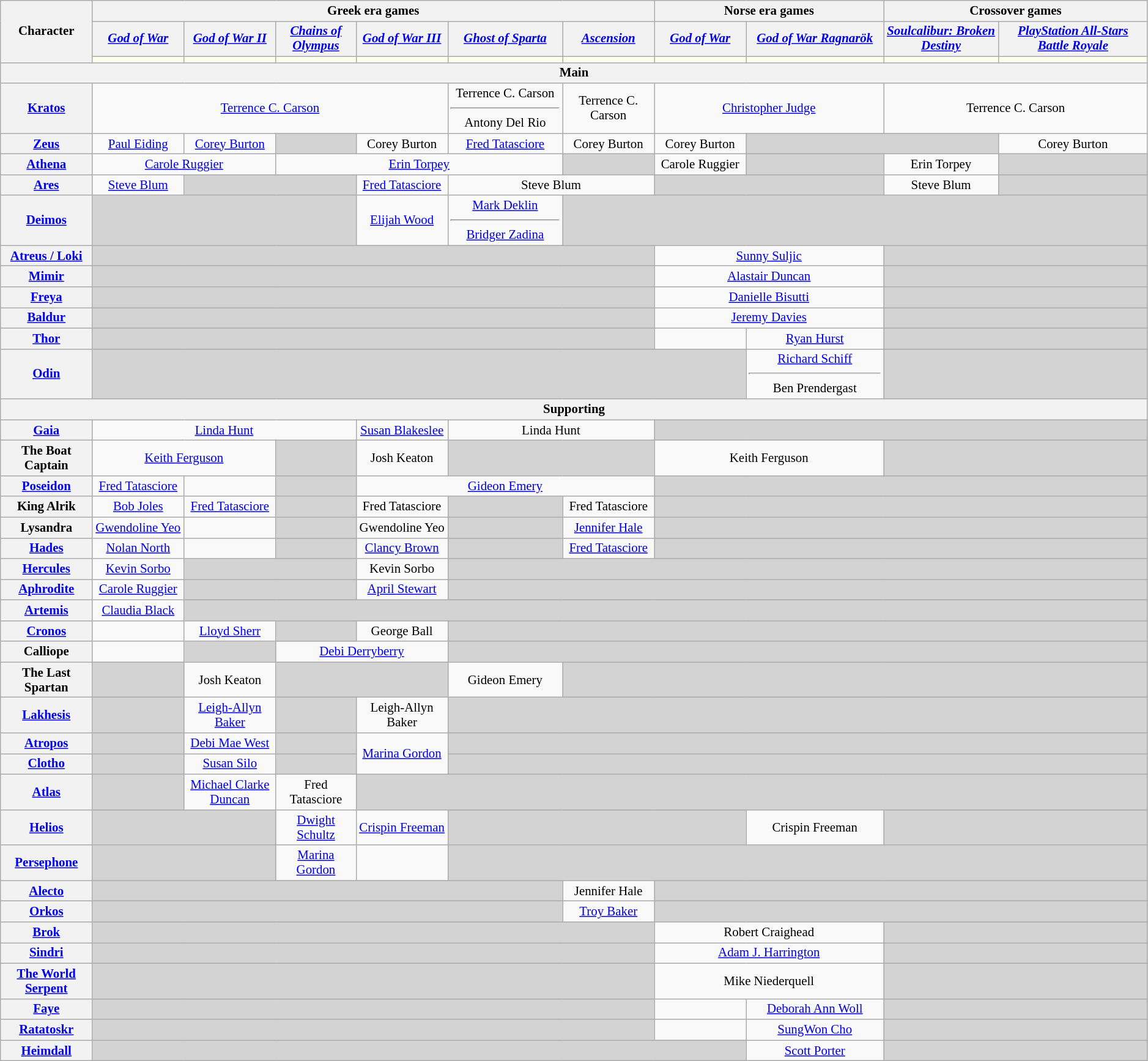<table class="wikitable" style="text-align:center; width:99%; font-size:87%">
<tr>
<th rowspan="3" width="8%">Character</th>
<th colspan="6" align="center">Greek era games</th>
<th colspan="2" align="center">Norse era games</th>
<th colspan="2" align="center">Crossover games</th>
</tr>
<tr>
<th align="center" width="8%"><em><a href='#'>God of War</a></em></th>
<th align="center" width="8%"><em><a href='#'>God of War II</a></em></th>
<th align="center" width="7%"><em><a href='#'>Chains of Olympus</a></em></th>
<th align="center" width="8%"><em><a href='#'>God of War III</a></em></th>
<th align="center" width="10%"><em><a href='#'>Ghost of Sparta</a></em></th>
<th align="center" width="8%"><em><a href='#'>Ascension</a></em></th>
<th align="center" width="8%"><em><a href='#'>God of War</a></em></th>
<th align="center" width="12%"><em><a href='#'>God of War Ragnarök</a></em></th>
<th align="center" width="10%"><em><a href='#'>Soulcalibur: Broken Destiny</a></em></th>
<th align="center" width="14%"><em><a href='#'>PlayStation All-Stars Battle Royale</a></em></th>
</tr>
<tr>
<td style="background:ivory;"></td>
<td style="background:ivory;"></td>
<td style="background:ivory;"></td>
<td style="background:ivory;"></td>
<td style="background:ivory;"></td>
<td style="background:ivory;"></td>
<td style="background:ivory;"></td>
<td style="background:ivory;"></td>
<td style="background:ivory;"></td>
<td style="background:ivory;"></td>
</tr>
<tr>
<th scope="col" colspan="11">Main</th>
</tr>
<tr>
<th><a href='#'>Kratos</a></th>
<td colspan="4"><a href='#'>Terrence C. Carson</a></td>
<td>Terrence C. Carson<hr>Antony Del Rio</td>
<td>Terrence C. Carson</td>
<td colspan="2"><a href='#'>Christopher Judge</a></td>
<td colspan="2">Terrence C. Carson</td>
</tr>
<tr>
<th><a href='#'>Zeus</a></th>
<td><a href='#'>Paul Eiding</a></td>
<td><a href='#'>Corey Burton</a></td>
<td style="background:#d3d3d3;"></td>
<td>Corey Burton</td>
<td><a href='#'>Fred Tatasciore</a></td>
<td>Corey Burton</td>
<td>Corey Burton</td>
<td colspan="2" style="background:#d3d3d3;"></td>
<td>Corey Burton</td>
</tr>
<tr>
<th><a href='#'>Athena</a></th>
<td colspan="2"><a href='#'>Carole Ruggier</a></td>
<td colspan="3"><a href='#'>Erin Torpey</a></td>
<td style="background:#d3d3d3;"></td>
<td>Carole Ruggier</td>
<td style="background:#d3d3d3;"></td>
<td>Erin Torpey</td>
<td style="background:#d3d3d3;"></td>
</tr>
<tr>
<th><a href='#'>Ares</a></th>
<td><a href='#'>Steve Blum</a></td>
<td colspan="2" style="background:#d3d3d3;"></td>
<td><a href='#'>Fred Tatasciore</a></td>
<td colspan="2">Steve Blum</td>
<td colspan="2" style="background:#d3d3d3;"></td>
<td>Steve Blum</td>
<td style="background:#d3d3d3;"></td>
</tr>
<tr>
<th><a href='#'>Deimos</a></th>
<td colspan="3" style="background:#d3d3d3;"></td>
<td><a href='#'>Elijah Wood</a></td>
<td><a href='#'>Mark Deklin</a><hr><a href='#'>Bridger Zadina</a></td>
<td colspan="5" style="background:#d3d3d3;"></td>
</tr>
<tr>
<th><a href='#'>Atreus / Loki</a></th>
<td colspan="6" style="background:#d3d3d3;"></td>
<td colspan="2"><a href='#'>Sunny Suljic</a></td>
<td colspan="2" style="background:#d3d3d3;"></td>
</tr>
<tr>
<th><a href='#'>Mimir</a></th>
<td colspan="6" style="background:#d3d3d3;"></td>
<td colspan="2"><a href='#'>Alastair Duncan</a></td>
<td colspan="2" style="background:#d3d3d3;"></td>
</tr>
<tr>
<th><a href='#'>Freya</a></th>
<td colspan="6" style="background:#d3d3d3;"></td>
<td colspan="2"><a href='#'>Danielle Bisutti</a></td>
<td colspan="2" style="background:#d3d3d3;"></td>
</tr>
<tr>
<th><a href='#'>Baldur</a></th>
<td colspan="6" style="background:#d3d3d3;"></td>
<td colspan="2"><a href='#'>Jeremy Davies</a></td>
<td colspan="2" style="background:#d3d3d3;"></td>
</tr>
<tr>
<th><a href='#'>Thor</a></th>
<td colspan="6" style="background:#d3d3d3;"></td>
<td></td>
<td><a href='#'>Ryan Hurst</a></td>
<td colspan="2" style="background:#d3d3d3;"></td>
</tr>
<tr>
<th><a href='#'>Odin</a></th>
<td colspan="7" style="background:#d3d3d3;"></td>
<td><a href='#'>Richard Schiff</a><hr>Ben Prendergast</td>
<td colspan="2" style="background:#d3d3d3;"></td>
</tr>
<tr>
<th scope="col" colspan="11">Supporting</th>
</tr>
<tr>
<th><a href='#'>Gaia</a></th>
<td colspan="3"><a href='#'>Linda Hunt</a></td>
<td><a href='#'>Susan Blakeslee</a></td>
<td colspan="2">Linda Hunt</td>
<td colspan="4" style="background:#d3d3d3;"></td>
</tr>
<tr>
<th>The Boat Captain</th>
<td colspan="2"><a href='#'>Keith Ferguson</a></td>
<td style="background:#d3d3d3;"></td>
<td>Josh Keaton</td>
<td colspan="2" style="background:#d3d3d3;"></td>
<td colspan="2">Keith Ferguson</td>
<td colspan="2" style="background:#d3d3d3;"></td>
</tr>
<tr>
<th><a href='#'>Poseidon</a></th>
<td><a href='#'>Fred Tatasciore</a></td>
<td></td>
<td style="background:#d3d3d3;"></td>
<td colspan="3"><a href='#'>Gideon Emery</a></td>
<td colspan="4" style="background:#d3d3d3;"></td>
</tr>
<tr>
<th>King Alrik</th>
<td><a href='#'>Bob Joles</a></td>
<td><a href='#'>Fred Tatasciore</a></td>
<td style="background:#d3d3d3;"></td>
<td>Fred Tatasciore</td>
<td style="background:#d3d3d3;"></td>
<td>Fred Tatasciore</td>
<td colspan="4" style="background:#d3d3d3;"></td>
</tr>
<tr>
<th>Lysandra</th>
<td><a href='#'>Gwendoline Yeo</a></td>
<td></td>
<td style="background:#d3d3d3;"></td>
<td>Gwendoline Yeo</td>
<td style="background:#d3d3d3;"></td>
<td><a href='#'>Jennifer Hale</a></td>
<td colspan="4" style="background:#d3d3d3;"></td>
</tr>
<tr>
<th><a href='#'>Hades</a></th>
<td><a href='#'>Nolan North</a></td>
<td></td>
<td style="background:#d3d3d3;"></td>
<td><a href='#'>Clancy Brown</a></td>
<td style="background:#d3d3d3;"></td>
<td><a href='#'>Fred Tatasciore</a></td>
<td colspan="4" style="background:#d3d3d3;"></td>
</tr>
<tr>
<th><a href='#'>Hercules</a></th>
<td><a href='#'>Kevin Sorbo</a></td>
<td colspan="2" style="background:#d3d3d3;"></td>
<td>Kevin Sorbo</td>
<td colspan="6" style="background:#d3d3d3;"></td>
</tr>
<tr>
<th><a href='#'>Aphrodite</a></th>
<td><a href='#'>Carole Ruggier</a></td>
<td colspan="2" style="background:#d3d3d3;"></td>
<td><a href='#'>April Stewart</a></td>
<td colspan="6" style="background:#d3d3d3;"></td>
</tr>
<tr>
<th><a href='#'>Artemis</a></th>
<td><a href='#'>Claudia Black</a></td>
<td colspan="9" style="background:#d3d3d3;"></td>
</tr>
<tr>
<th><a href='#'>Cronos</a></th>
<td></td>
<td><a href='#'>Lloyd Sherr</a></td>
<td style="background:#d3d3d3;"></td>
<td>George Ball</td>
<td colspan="6" style="background:#d3d3d3;"></td>
</tr>
<tr>
<th>Calliope</th>
<td></td>
<td style="background:#d3d3d3;"></td>
<td colspan="2"><a href='#'>Debi Derryberry</a></td>
<td colspan="6" style="background:#d3d3d3;"></td>
</tr>
<tr>
<th>The Last Spartan</th>
<td style="background:#d3d3d3;"></td>
<td>Josh Keaton</td>
<td colspan="2" style="background:#d3d3d3;"></td>
<td>Gideon Emery</td>
<td colspan="5" style="background:#d3d3d3;"></td>
</tr>
<tr>
<th><a href='#'>Lakhesis</a></th>
<td style="background:#d3d3d3;"></td>
<td><a href='#'>Leigh-Allyn Baker</a></td>
<td style="background:#d3d3d3;"></td>
<td>Leigh-Allyn Baker</td>
<td colspan="6" style="background:#d3d3d3;"></td>
</tr>
<tr>
<th><a href='#'>Atropos</a></th>
<td style="background:#d3d3d3;"></td>
<td><a href='#'>Debi Mae West</a></td>
<td style="background:#d3d3d3;"></td>
<td rowspan="2"><a href='#'>Marina Gordon</a></td>
<td colspan="6" style="background:#d3d3d3;"></td>
</tr>
<tr>
<th><a href='#'>Clotho</a></th>
<td style="background:#d3d3d3;"></td>
<td><a href='#'>Susan Silo</a></td>
<td style="background:#d3d3d3;"></td>
<td colspan="6" style="background:#d3d3d3;"></td>
</tr>
<tr>
<th><a href='#'>Atlas</a></th>
<td style="background:#d3d3d3;"></td>
<td><a href='#'>Michael Clarke Duncan</a></td>
<td>Fred Tatasciore</td>
<td colspan="7" style="background:#d3d3d3;"></td>
</tr>
<tr>
<th><a href='#'>Helios</a></th>
<td colspan="2" style="background:#d3d3d3;"></td>
<td><a href='#'>Dwight Schultz</a></td>
<td><a href='#'>Crispin Freeman</a></td>
<td colspan="3" style="background:#d3d3d3;"></td>
<td>Crispin Freeman</td>
<td colspan="2" style="background:#d3d3d3;"></td>
</tr>
<tr>
<th><a href='#'>Persephone</a></th>
<td colspan="2" style="background:#d3d3d3;"></td>
<td><a href='#'>Marina Gordon</a></td>
<td></td>
<td colspan="6" style="background:#d3d3d3;"></td>
</tr>
<tr>
<th><a href='#'>Alecto</a></th>
<td colspan="5" style="background:#d3d3d3;"></td>
<td>Jennifer Hale</td>
<td colspan="4" style="background:#d3d3d3;"></td>
</tr>
<tr>
<th><a href='#'>Orkos</a></th>
<td colspan="5" style="background:#d3d3d3;"></td>
<td><a href='#'>Troy Baker</a></td>
<td colspan="4" style="background:#d3d3d3;"></td>
</tr>
<tr>
<th><a href='#'>Brok</a></th>
<td colspan="6" style="background:#d3d3d3;"></td>
<td colspan="2">Robert Craighead</td>
<td colspan="2" style="background:#d3d3d3;"></td>
</tr>
<tr>
<th><a href='#'>Sindri</a></th>
<td colspan="6" style="background:#d3d3d3;"></td>
<td colspan="2"><a href='#'>Adam J. Harrington</a></td>
<td colspan="2" style="background:#d3d3d3;"></td>
</tr>
<tr>
<th><a href='#'>The World Serpent</a></th>
<td colspan="6" style="background:#d3d3d3;"></td>
<td colspan="2">Mike Niederquell</td>
<td colspan="2" style="background:#d3d3d3;"></td>
</tr>
<tr>
<th><a href='#'>Faye</a></th>
<td colspan="6" style="background:#d3d3d3;"></td>
<td></td>
<td><a href='#'>Deborah Ann Woll</a></td>
<td colspan="2" style="background:#d3d3d3;"></td>
</tr>
<tr>
<th><a href='#'>Ratatoskr</a></th>
<td colspan="6" style="background:#d3d3d3;"></td>
<td></td>
<td><a href='#'>SungWon Cho</a></td>
<td colspan="2" style="background:#d3d3d3;"></td>
</tr>
<tr>
<th><a href='#'>Heimdall</a></th>
<td colspan="7" style="background:#d3d3d3;"></td>
<td><a href='#'>Scott Porter</a></td>
<td colspan="2" style="background:#d3d3d3;"></td>
</tr>
</table>
